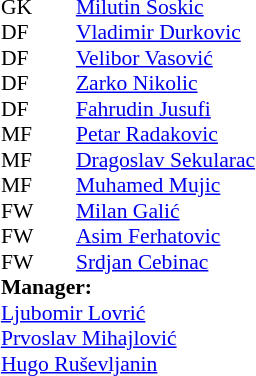<table style="font-size:90%; margin:0.2em auto;" cellspacing="0" cellpadding="0">
<tr>
<th width="25"></th>
<th width="25"></th>
</tr>
<tr>
<td>GK</td>
<td><strong> </strong></td>
<td><a href='#'>Milutin Soskic</a></td>
</tr>
<tr>
<td>DF</td>
<td><strong> </strong></td>
<td><a href='#'>Vladimir Durkovic</a></td>
</tr>
<tr>
<td>DF</td>
<td><strong> </strong></td>
<td><a href='#'>Velibor Vasović</a></td>
</tr>
<tr>
<td>DF</td>
<td><strong> </strong></td>
<td><a href='#'>Zarko Nikolic</a></td>
</tr>
<tr>
<td>DF</td>
<td><strong> </strong></td>
<td><a href='#'>Fahrudin Jusufi</a></td>
</tr>
<tr>
<td>MF</td>
<td><strong> </strong></td>
<td><a href='#'>Petar Radakovic</a></td>
</tr>
<tr>
<td>MF</td>
<td><strong> </strong></td>
<td><a href='#'>Dragoslav Sekularac</a></td>
</tr>
<tr>
<td>MF</td>
<td><strong> </strong></td>
<td><a href='#'>Muhamed Mujic</a></td>
</tr>
<tr>
<td>FW</td>
<td><strong> </strong></td>
<td><a href='#'>Milan Galić</a></td>
</tr>
<tr>
<td>FW</td>
<td><strong> </strong></td>
<td><a href='#'>Asim Ferhatovic</a></td>
</tr>
<tr>
<td>FW</td>
<td><strong> </strong></td>
<td><a href='#'>Srdjan Cebinac</a></td>
</tr>
<tr>
<td colspan=3><strong>Manager:</strong></td>
</tr>
<tr>
<td colspan=4><a href='#'>Ljubomir Lovrić</a><br><a href='#'>Prvoslav Mihajlović</a><br><a href='#'>Hugo Ruševljanin</a></td>
</tr>
</table>
